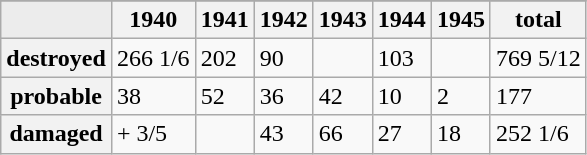<table class="wikitable">
<tr>
</tr>
<tr style="background: #ececec;">
<td></td>
<th>1940</th>
<th>1941</th>
<th>1942</th>
<th>1943</th>
<th>1944</th>
<th>1945</th>
<th>total</th>
</tr>
<tr>
<th>destroyed</th>
<td>266 1/6</td>
<td>202</td>
<td>90</td>
<td></td>
<td>103</td>
<td></td>
<td>769 5/12</td>
</tr>
<tr>
<th>probable</th>
<td>38</td>
<td>52</td>
<td>36</td>
<td>42</td>
<td>10</td>
<td>2</td>
<td>177</td>
</tr>
<tr>
<th>damaged</th>
<td> + 3/5</td>
<td></td>
<td>43</td>
<td>66</td>
<td>27</td>
<td>18</td>
<td>252 1/6</td>
</tr>
</table>
